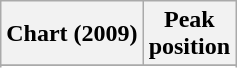<table class="wikitable sortable plainrowheaders">
<tr>
<th>Chart (2009)</th>
<th>Peak<br>position</th>
</tr>
<tr>
</tr>
<tr>
</tr>
</table>
